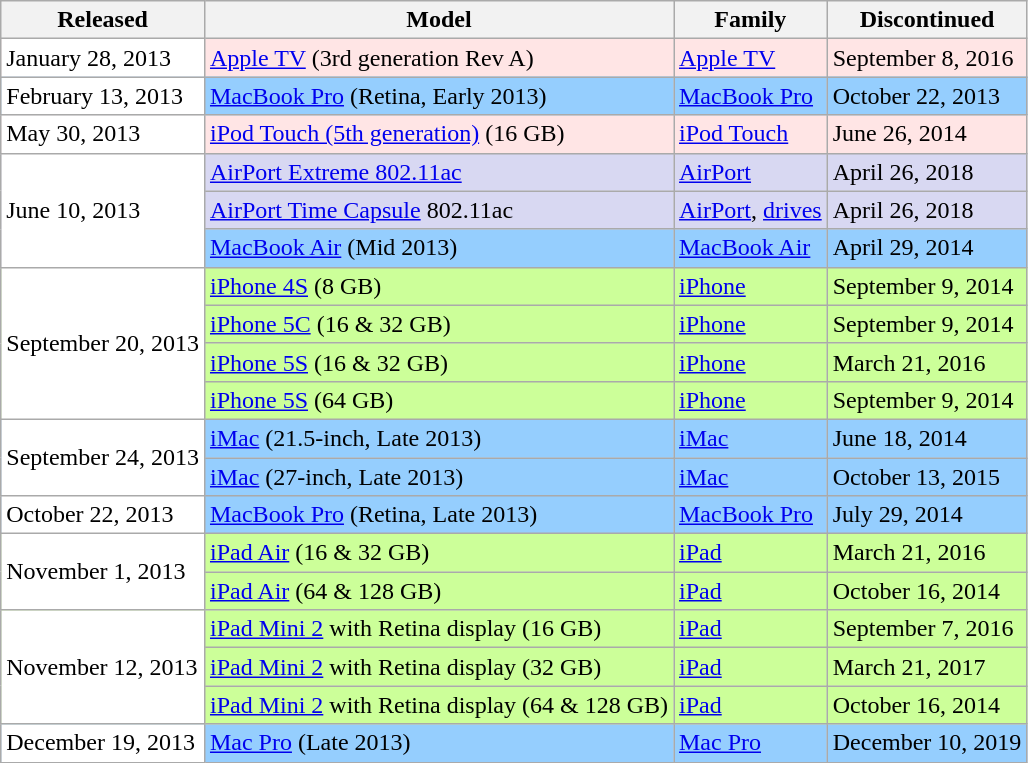<table class="wikitable sortable">
<tr>
<th>Released</th>
<th>Model</th>
<th>Family</th>
<th>Discontinued</th>
</tr>
<tr bgcolor=#FFE5E5>
<td bgcolor=#FFF>January 28, 2013</td>
<td><a href='#'>Apple TV</a> (3rd generation Rev A)</td>
<td><a href='#'>Apple TV</a></td>
<td>September 8, 2016</td>
</tr>
<tr bgcolor=#95CEFE>
<td bgcolor=#FFF>February 13, 2013</td>
<td><a href='#'>MacBook Pro</a> (Retina, Early 2013)</td>
<td><a href='#'>MacBook Pro</a></td>
<td>October 22, 2013</td>
</tr>
<tr bgcolor=#FFE5E5>
<td rowspan=1 bgcolor=#FFF>May 30, 2013</td>
<td><a href='#'>iPod Touch (5th generation)</a> (16 GB)</td>
<td><a href='#'>iPod Touch</a></td>
<td>June 26, 2014</td>
</tr>
<tr bgcolor=#D8D8F2>
<td rowspan=3 bgcolor=#FFF>June 10, 2013</td>
<td><a href='#'>AirPort Extreme 802.11ac</a></td>
<td><a href='#'>AirPort</a></td>
<td>April 26, 2018</td>
</tr>
<tr bgcolor=#D8D8F2>
<td><a href='#'>AirPort Time Capsule</a> 802.11ac</td>
<td><a href='#'>AirPort</a>, <a href='#'>drives</a></td>
<td>April 26, 2018</td>
</tr>
<tr bgcolor=#95CEFE>
<td><a href='#'>MacBook Air</a> (Mid 2013)</td>
<td><a href='#'>MacBook Air</a></td>
<td>April 29, 2014</td>
</tr>
<tr bgcolor=#CCFF99>
<td rowspan=4 bgcolor=#FFF>September 20, 2013</td>
<td><a href='#'>iPhone 4S</a> (8 GB)</td>
<td><a href='#'>iPhone</a></td>
<td>September 9, 2014</td>
</tr>
<tr bgcolor=#CCFF99>
<td><a href='#'>iPhone 5C</a> (16 & 32 GB)</td>
<td><a href='#'>iPhone</a></td>
<td>September 9, 2014</td>
</tr>
<tr bgcolor=#CCFF99>
<td><a href='#'>iPhone 5S</a> (16 & 32 GB)</td>
<td><a href='#'>iPhone</a></td>
<td>March 21, 2016</td>
</tr>
<tr bgcolor=#CCFF99>
<td><a href='#'>iPhone 5S</a> (64 GB)</td>
<td><a href='#'>iPhone</a></td>
<td>September 9, 2014</td>
</tr>
<tr bgcolor=#95CEFE>
<td rowspan=2 bgcolor=#FFF>September 24, 2013</td>
<td><a href='#'>iMac</a> (21.5-inch, Late 2013)</td>
<td><a href='#'>iMac</a></td>
<td>June 18, 2014</td>
</tr>
<tr bgcolor=#95CEFE>
<td><a href='#'>iMac</a> (27-inch, Late 2013)</td>
<td><a href='#'>iMac</a></td>
<td>October 13, 2015</td>
</tr>
<tr bgcolor=#95CEFE>
<td bgcolor=#FFF>October 22, 2013</td>
<td><a href='#'>MacBook Pro</a> (Retina, Late 2013)</td>
<td><a href='#'>MacBook Pro</a></td>
<td>July 29, 2014</td>
</tr>
<tr bgcolor=#CCFF99>
<td rowspan=2 bgcolor=#FFF>November 1, 2013</td>
<td><a href='#'>iPad Air</a> (16 & 32 GB)</td>
<td><a href='#'>iPad</a></td>
<td>March 21, 2016</td>
</tr>
<tr bgcolor=#CCFF99>
<td><a href='#'>iPad Air</a> (64 & 128 GB)</td>
<td><a href='#'>iPad</a></td>
<td>October 16, 2014</td>
</tr>
<tr bgcolor=#CCFF99>
<td rowspan=3 bgcolor=#FFF>November 12, 2013</td>
<td><a href='#'>iPad Mini 2</a> with Retina display (16 GB)</td>
<td><a href='#'>iPad</a></td>
<td>September 7, 2016</td>
</tr>
<tr bgcolor=#CCFF99>
<td><a href='#'>iPad Mini 2</a> with Retina display (32 GB)</td>
<td><a href='#'>iPad</a></td>
<td>March 21, 2017</td>
</tr>
<tr bgcolor=#CCFF99>
<td><a href='#'>iPad Mini 2</a> with Retina display (64 & 128 GB)</td>
<td><a href='#'>iPad</a></td>
<td>October 16, 2014</td>
</tr>
<tr bgcolor=#95CEFE>
<td bgcolor=#FFF>December 19, 2013</td>
<td><a href='#'>Mac Pro</a> (Late 2013)</td>
<td><a href='#'>Mac Pro</a></td>
<td>December 10, 2019</td>
</tr>
</table>
